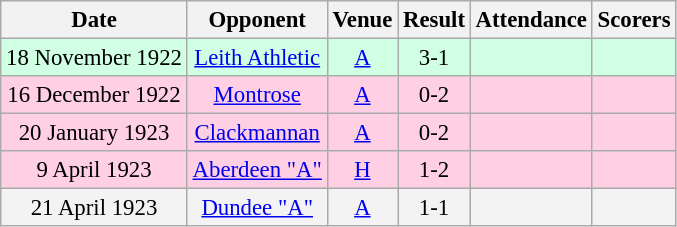<table class="wikitable sortable" style="font-size:95%; text-align:center">
<tr>
<th>Date</th>
<th>Opponent</th>
<th>Venue</th>
<th>Result</th>
<th>Attendance</th>
<th>Scorers</th>
</tr>
<tr bgcolor = "#d0ffe3">
<td>18 November 1922</td>
<td><a href='#'>Leith Athletic</a></td>
<td><a href='#'>A</a></td>
<td>3-1</td>
<td></td>
<td></td>
</tr>
<tr bgcolor = "#ffd0e3">
<td>16 December 1922</td>
<td><a href='#'>Montrose</a></td>
<td><a href='#'>A</a></td>
<td>0-2</td>
<td></td>
<td></td>
</tr>
<tr bgcolor = "#ffd0e3">
<td>20 January 1923</td>
<td><a href='#'>Clackmannan</a></td>
<td><a href='#'>A</a></td>
<td>0-2</td>
<td></td>
<td></td>
</tr>
<tr bgcolor = "#ffd0e3">
<td>9 April 1923</td>
<td><a href='#'>Aberdeen "A"</a></td>
<td><a href='#'>H</a></td>
<td>1-2</td>
<td></td>
<td></td>
</tr>
<tr bgcolor = "#f3f3f3">
<td>21 April 1923</td>
<td><a href='#'>Dundee "A"</a></td>
<td><a href='#'>A</a></td>
<td>1-1</td>
<td></td>
<td></td>
</tr>
</table>
